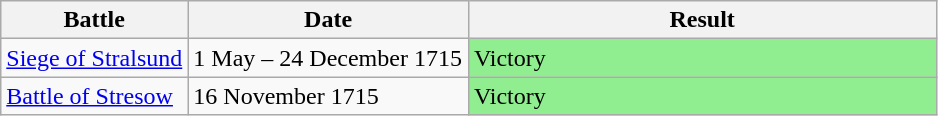<table class="wikitable">
<tr>
<th>Battle</th>
<th>Date</th>
<th>Result</th>
</tr>
<tr>
<td width="20%"><a href='#'>Siege of Stralsund</a></td>
<td width="30%">1 May – 24 December 1715</td>
<td width="50%" style="background:lightgreen">Victory</td>
</tr>
<tr>
<td><a href='#'>Battle of Stresow</a></td>
<td>16 November 1715</td>
<td style="background:lightgreen">Victory</td>
</tr>
</table>
